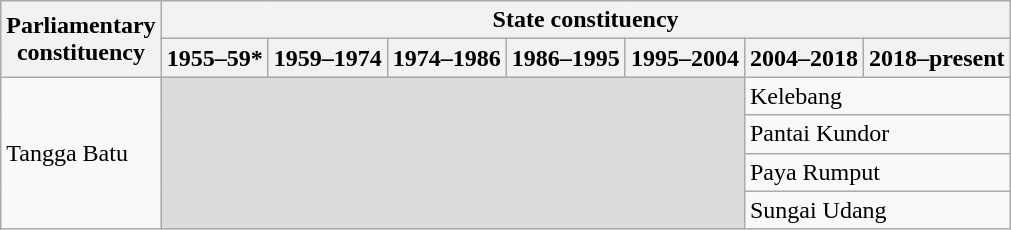<table class="wikitable">
<tr>
<th rowspan="2">Parliamentary<br>constituency</th>
<th colspan="7">State constituency</th>
</tr>
<tr>
<th>1955–59*</th>
<th>1959–1974</th>
<th>1974–1986</th>
<th>1986–1995</th>
<th>1995–2004</th>
<th>2004–2018</th>
<th>2018–present</th>
</tr>
<tr>
<td rowspan="4">Tangga Batu</td>
<td colspan="5" rowspan="4" bgcolor="dcdcdc"></td>
<td colspan="2">Kelebang</td>
</tr>
<tr>
<td colspan="2">Pantai Kundor</td>
</tr>
<tr>
<td colspan="2">Paya Rumput</td>
</tr>
<tr>
<td colspan="2">Sungai Udang</td>
</tr>
</table>
